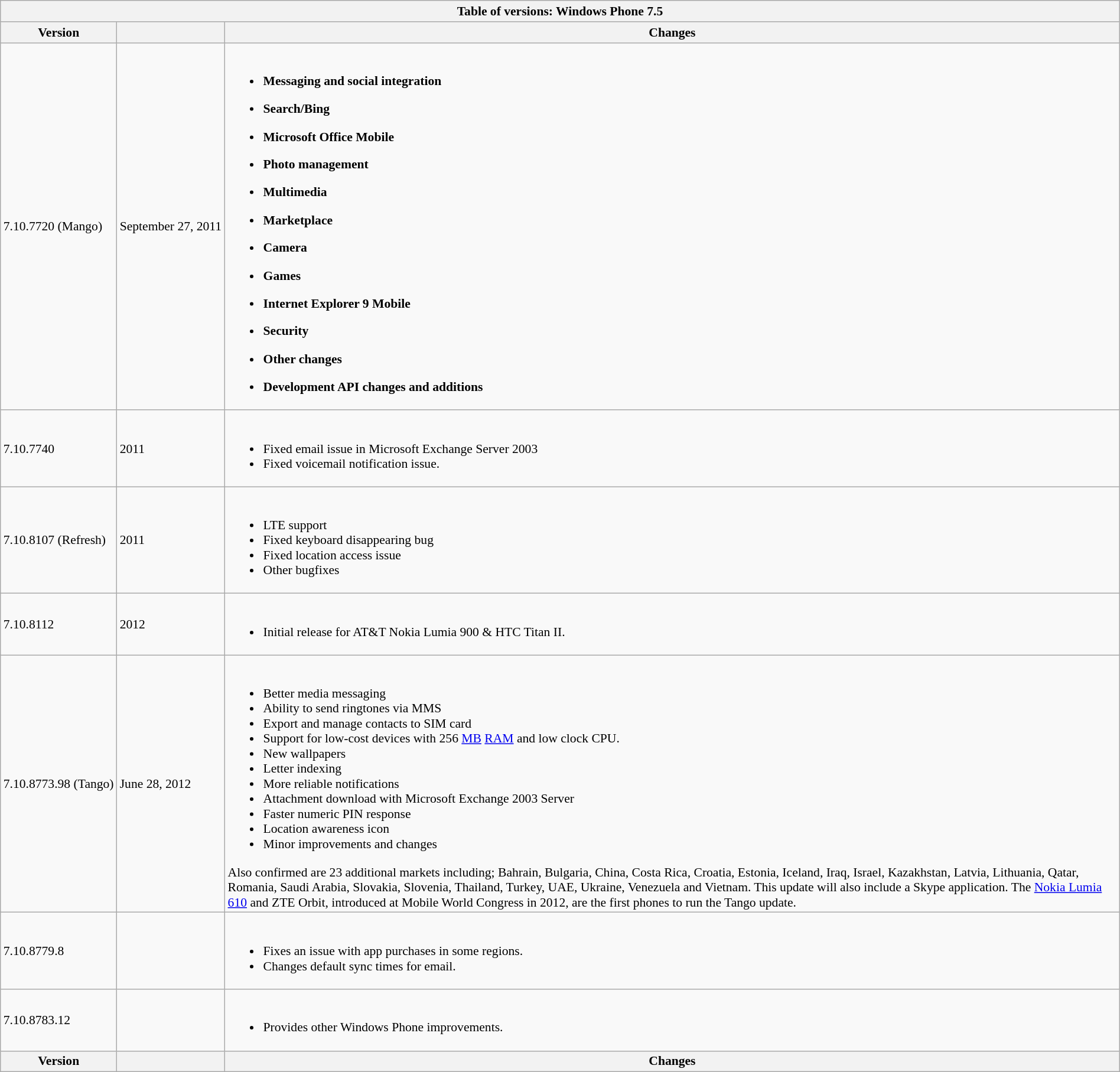<table class="wikitable collapsible collapsed"  style="width:100%; font-size:90%;">
<tr>
<th colspan="3">Table of versions: Windows Phone 7.5</th>
</tr>
<tr>
<th style="width:8em;">Version</th>
<th style="width:8em;"></th>
<th>Changes</th>
</tr>
<tr>
<td style="white-space:nowrap;">7.10.7720 (Mango)</td>
<td>September 27, 2011</td>
<td><br><ul><li><strong>Messaging and social integration</strong></li></ul><ul><li><strong>Search/Bing</strong></li></ul><ul><li><strong>Microsoft Office Mobile</strong></li></ul><ul><li><strong>Photo management</strong></li></ul><ul><li><strong>Multimedia</strong></li></ul><ul><li><strong>Marketplace</strong></li></ul><ul><li><strong>Camera</strong></li></ul><ul><li><strong>Games</strong></li></ul><ul><li><strong>Internet Explorer 9 Mobile</strong></li></ul><ul><li><strong>Security</strong></li></ul><ul><li><strong>Other changes</strong></li></ul><ul><li><strong>Development API changes and additions</strong></li></ul></td>
</tr>
<tr>
<td style="white-space:nowrap;">7.10.7740</td>
<td>2011</td>
<td><br><ul><li>Fixed email issue in Microsoft Exchange Server 2003</li><li>Fixed voicemail notification issue.</li></ul></td>
</tr>
<tr>
<td style="white-space:nowrap;">7.10.8107 (Refresh)</td>
<td>2011</td>
<td><br><ul><li>LTE support</li><li>Fixed keyboard disappearing bug</li><li>Fixed location access issue</li><li>Other bugfixes</li></ul></td>
</tr>
<tr>
<td style="white-space:nowrap;">7.10.8112</td>
<td>2012</td>
<td><br><ul><li>Initial release for AT&T Nokia Lumia 900 & HTC Titan II.</li></ul></td>
</tr>
<tr>
<td style="white-space:nowrap;">7.10.8773.98 (Tango)</td>
<td>June 28, 2012</td>
<td><br><ul><li>Better media messaging</li><li>Ability to send ringtones via MMS</li><li>Export and manage contacts to SIM card</li><li>Support for low-cost devices with 256 <a href='#'>MB</a> <a href='#'>RAM</a> and low clock CPU.</li><li>New wallpapers</li><li>Letter indexing</li><li>More reliable notifications</li><li>Attachment download with Microsoft Exchange 2003 Server</li><li>Faster numeric PIN response</li><li>Location awareness icon</li><li>Minor improvements and changes</li></ul>Also confirmed are 23 additional markets including; Bahrain, Bulgaria, China, Costa Rica, Croatia, Estonia, Iceland, Iraq, Israel, Kazakhstan, Latvia, Lithuania, Qatar, Romania, Saudi Arabia, Slovakia, Slovenia, Thailand, Turkey, UAE, Ukraine, Venezuela and Vietnam. This update will also include a Skype application.
The <a href='#'>Nokia Lumia 610</a> and ZTE Orbit, introduced at Mobile World Congress in 2012, are the first phones to run the Tango update.</td>
</tr>
<tr>
<td style="white-space:nowrap;">7.10.8779.8</td>
<td></td>
<td><br><ul><li>Fixes an issue with app purchases in some regions.</li><li>Changes default sync times for email.</li></ul></td>
</tr>
<tr>
<td style="white-space:nowrap;">7.10.8783.12</td>
<td></td>
<td><br><ul><li>Provides other Windows Phone improvements.</li></ul></td>
</tr>
<tr class="sortbottom">
<th style="width:8em;">Version</th>
<th style="width:8em;"></th>
<th>Changes</th>
</tr>
</table>
